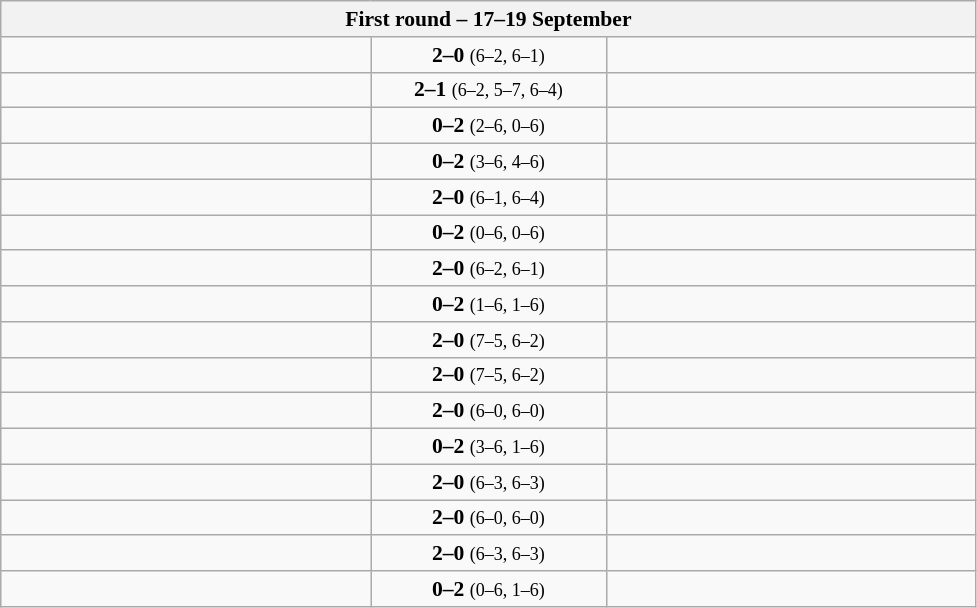<table class="wikitable" style="text-align: center; font-size:90% ">
<tr>
<th colspan=3>First round – 17–19 September</th>
</tr>
<tr>
<td align=left width="240"><strong></strong></td>
<td align=center width="150"><strong>2–0</strong> <small>(6–2, 6–1)</small></td>
<td align=left width="240"></td>
</tr>
<tr>
<td align=left><strong></strong></td>
<td align=center><strong>2–1</strong> <small>(6–2, 5–7, 6–4)</small></td>
<td align=left></td>
</tr>
<tr>
<td align=left></td>
<td align=center><strong>0–2</strong> <small>(2–6, 0–6)</small></td>
<td align=left><strong></strong></td>
</tr>
<tr>
<td align=left></td>
<td align=center><strong>0–2</strong> <small>(3–6, 4–6)</small></td>
<td align=left><strong></strong></td>
</tr>
<tr>
<td align=left><strong></strong></td>
<td align=center><strong>2–0</strong> <small>(6–1, 6–4)</small></td>
<td align=left></td>
</tr>
<tr>
<td align=left></td>
<td align=center><strong>0–2</strong> <small>(0–6, 0–6)</small></td>
<td align=left><strong></strong></td>
</tr>
<tr>
<td align=left><strong></strong></td>
<td align=center><strong>2–0</strong> <small>(6–2, 6–1)</small></td>
<td align=left></td>
</tr>
<tr>
<td align=left></td>
<td align=center><strong>0–2</strong> <small>(1–6, 1–6)</small></td>
<td align=left><strong></strong></td>
</tr>
<tr>
<td align=left><strong></strong></td>
<td align=center><strong>2–0</strong> <small>(7–5, 6–2)</small></td>
<td align=left></td>
</tr>
<tr>
<td align=left><strong></strong></td>
<td align=center><strong>2–0</strong> <small>(7–5, 6–2)</small></td>
<td align=left></td>
</tr>
<tr>
<td align=left><strong></strong></td>
<td align=center><strong>2–0</strong> <small>(6–0, 6–0)</small></td>
<td align=left></td>
</tr>
<tr>
<td align=left></td>
<td align=center><strong>0–2</strong> <small>(3–6, 1–6)</small></td>
<td align=left><strong></strong></td>
</tr>
<tr>
<td align=left><strong></strong></td>
<td align=center><strong>2–0</strong> <small>(6–3, 6–3)</small></td>
<td align=left></td>
</tr>
<tr>
<td align=left><strong></strong></td>
<td align=center><strong>2–0</strong> <small>(6–0, 6–0)</small></td>
<td align=left></td>
</tr>
<tr>
<td align=left><strong></strong></td>
<td align=center><strong>2–0</strong> <small>(6–3, 6–3)</small></td>
<td align=left></td>
</tr>
<tr>
<td align=left></td>
<td align=center><strong>0–2</strong> <small>(0–6, 1–6)</small></td>
<td align=left><strong></strong></td>
</tr>
</table>
